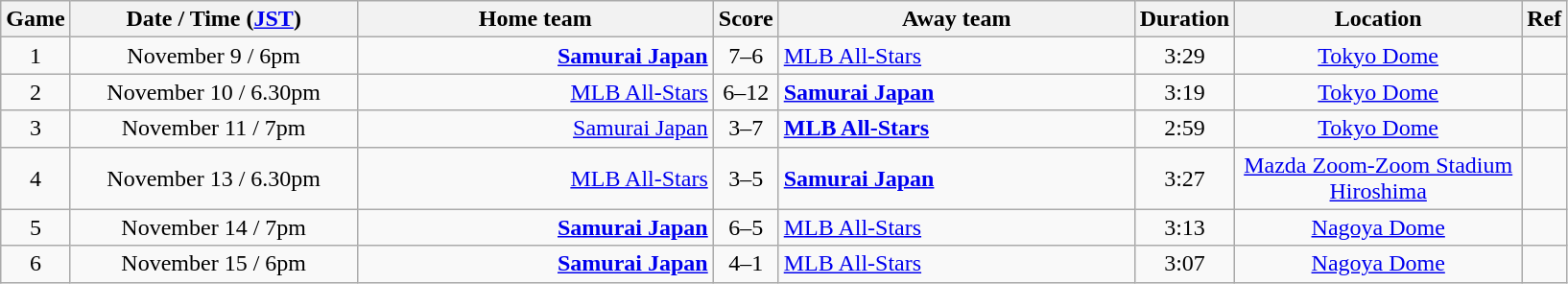<table class="wikitable" style="text-align:center">
<tr>
<th>Game</th>
<th>Date / Time (<a href='#'>JST</a>)</th>
<th>Home team</th>
<th>Score</th>
<th>Away team</th>
<th>Duration</th>
<th>Location</th>
<th>Ref</th>
</tr>
<tr>
<td style="width: 2em">1</td>
<td style="width:12em">November 9 / 6pm</td>
<td style="width:15em; text-align:right"><strong><a href='#'>Samurai Japan</a> </strong></td>
<td style="width: 2em">7–6</td>
<td style="width:15em; text-align:left"> <a href='#'>MLB All-Stars</a></td>
<td style="width: 2em">3:29</td>
<td style="width:12em"><a href='#'>Tokyo Dome</a></td>
<td style="width: 1em"></td>
</tr>
<tr>
<td style="width: 2em">2</td>
<td style="width:12em">November 10 / 6.30pm</td>
<td style="text-align:right"><a href='#'>MLB All-Stars</a> </td>
<td style="width: 2em">6–12</td>
<td style="text-align:left"><strong> <a href='#'>Samurai Japan</a></strong></td>
<td style="width: 2em">3:19</td>
<td style="width:12em"><a href='#'>Tokyo Dome</a></td>
<td style=width: 1em"></td>
</tr>
<tr>
<td style="width: 2em">3</td>
<td style="width:12em">November 11 / 7pm</td>
<td style="text-align:right"><a href='#'>Samurai Japan</a> </td>
<td style="width: 2em">3–7</td>
<td style="text-align:left"><strong> <a href='#'>MLB All-Stars</a></strong></td>
<td style="width: 2em">2:59</td>
<td style="width:12em"><a href='#'>Tokyo Dome</a></td>
<td style=width: 1em"></td>
</tr>
<tr>
<td style="width: 2em">4</td>
<td style="width:12em">November 13 / 6.30pm</td>
<td style="text-align:right"><a href='#'>MLB All-Stars</a> </td>
<td style="width: 2em">3–5</td>
<td style="text-align:left"><strong> <a href='#'>Samurai Japan</a></strong></td>
<td style="width: 2em">3:27</td>
<td style="width:12em"><a href='#'>Mazda Zoom-Zoom Stadium Hiroshima</a></td>
<td style=width: 1em"></td>
</tr>
<tr>
<td style="width: 2em">5</td>
<td style="width:12em">November 14 / 7pm</td>
<td style="text-align:right"><strong><a href='#'>Samurai Japan</a> </strong></td>
<td style="width: 2em">6–5</td>
<td style="text-align:left"> <a href='#'>MLB All-Stars</a></td>
<td style="width: 2em">3:13</td>
<td style="width:12em"><a href='#'>Nagoya Dome</a></td>
<td style=width: 1em"></td>
</tr>
<tr>
<td style="width: 2em">6</td>
<td style="width:12em">November 15 / 6pm</td>
<td style="text-align:right"><strong><a href='#'>Samurai Japan</a> </strong></td>
<td style="width: 2em">4–1</td>
<td style="text-align:left"> <a href='#'>MLB All-Stars</a></td>
<td style="width: 2em">3:07</td>
<td style="width:12em"><a href='#'>Nagoya Dome</a></td>
<td style=width: 1em"></td>
</tr>
</table>
